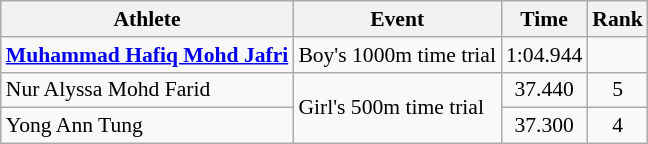<table class="wikitable" style="font-size:90%;">
<tr>
<th>Athlete</th>
<th>Event</th>
<th>Time</th>
<th>Rank</th>
</tr>
<tr align=center>
<td align=left><strong><a href='#'>Muhammad Hafiq Mohd Jafri</a></strong></td>
<td align=left>Boy's 1000m time trial</td>
<td>1:04.944</td>
<td></td>
</tr>
<tr align=center>
<td align=left>Nur Alyssa Mohd Farid</td>
<td align=left rowspan=2>Girl's 500m time trial</td>
<td>37.440</td>
<td>5</td>
</tr>
<tr align=center>
<td align=left>Yong Ann Tung</td>
<td>37.300</td>
<td>4</td>
</tr>
</table>
